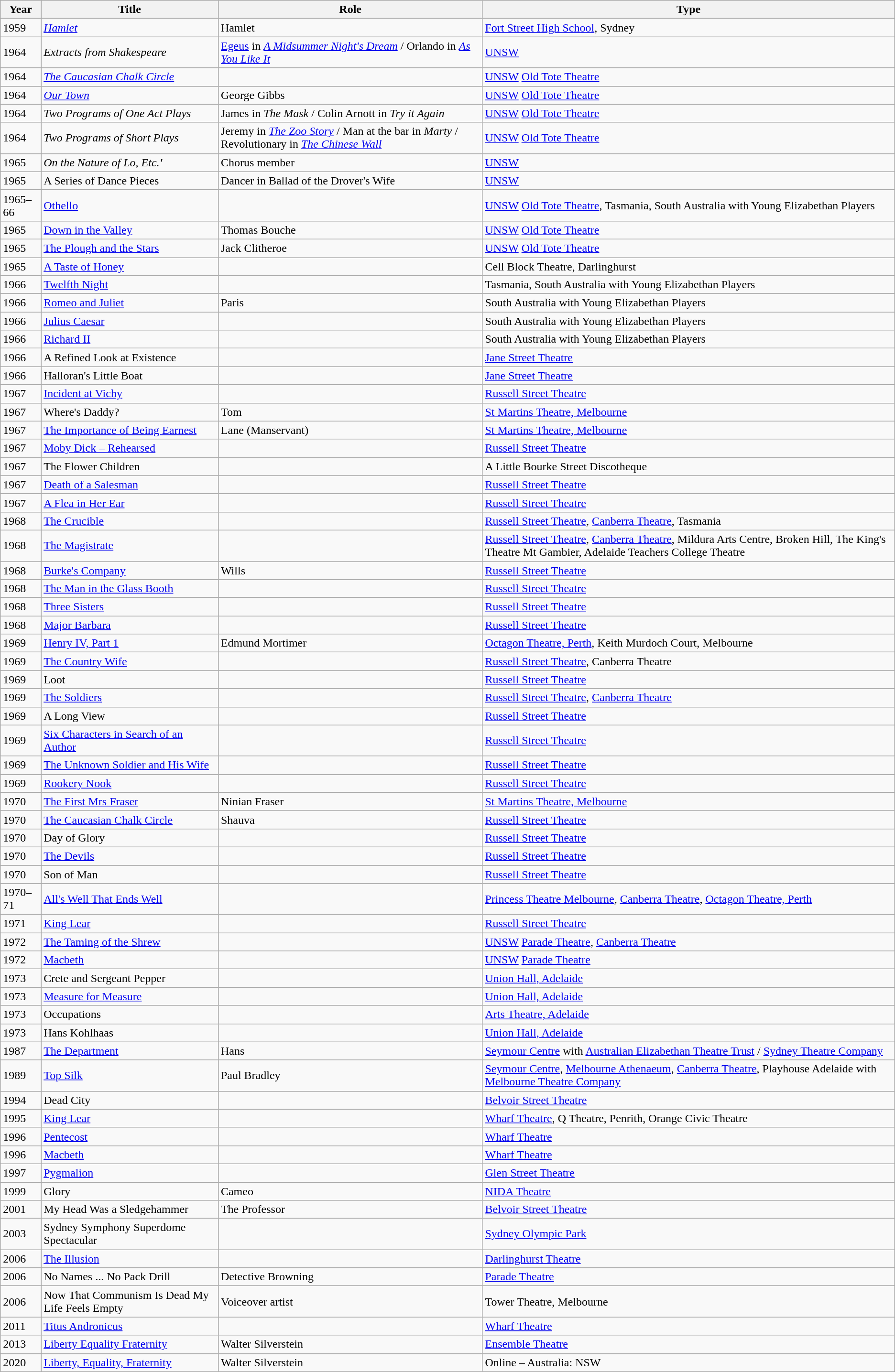<table class="wikitable">
<tr>
<th>Year</th>
<th>Title</th>
<th>Role</th>
<th>Type</th>
</tr>
<tr>
<td>1959</td>
<td><em><a href='#'>Hamlet</a></em></td>
<td>Hamlet</td>
<td><a href='#'>Fort Street High School</a>, Sydney</td>
</tr>
<tr>
<td>1964</td>
<td><em>Extracts from Shakespeare</em></td>
<td><a href='#'>Egeus</a> in <em><a href='#'>A Midsummer Night's Dream</a></em> / Orlando in <em><a href='#'>As You Like It</a></em></td>
<td><a href='#'>UNSW</a></td>
</tr>
<tr>
<td>1964</td>
<td><em><a href='#'>The Caucasian Chalk Circle</a></em></td>
<td></td>
<td><a href='#'>UNSW</a> <a href='#'>Old Tote Theatre</a></td>
</tr>
<tr>
<td>1964</td>
<td><em><a href='#'>Our Town</a></em></td>
<td>George Gibbs</td>
<td><a href='#'>UNSW</a> <a href='#'>Old Tote Theatre</a></td>
</tr>
<tr>
<td>1964</td>
<td><em>Two Programs of One Act Plays</em></td>
<td>James in <em>The Mask</em> / Colin Arnott in <em>Try it Again</em></td>
<td><a href='#'>UNSW</a> <a href='#'>Old Tote Theatre</a></td>
</tr>
<tr>
<td>1964</td>
<td><em>Two Programs of Short Plays</em></td>
<td>Jeremy in <em><a href='#'>The Zoo Story</a></em> / Man at the bar in <em>Marty</em> / Revolutionary in <em><a href='#'>The Chinese Wall</a></em></td>
<td><a href='#'>UNSW</a> <a href='#'>Old Tote Theatre</a></td>
</tr>
<tr>
<td>1965</td>
<td><em>On the Nature of Lo, Etc.<strong>'</td>
<td>Chorus member</td>
<td><a href='#'>UNSW</a></td>
</tr>
<tr>
<td>1965</td>
<td></em>A Series of Dance Pieces<em></td>
<td>Dancer in </em>Ballad of the Drover's Wife<em></td>
<td><a href='#'>UNSW</a></td>
</tr>
<tr>
<td>1965–66</td>
<td></em><a href='#'>Othello</a><em></td>
<td></td>
<td><a href='#'>UNSW</a> <a href='#'>Old Tote Theatre</a>, Tasmania, South Australia with Young Elizabethan Players</td>
</tr>
<tr>
<td>1965</td>
<td></em><a href='#'>Down in the Valley</a><em></td>
<td>Thomas Bouche</td>
<td><a href='#'>UNSW</a> <a href='#'>Old Tote Theatre</a></td>
</tr>
<tr>
<td>1965</td>
<td></em><a href='#'>The Plough and the Stars</a><em></td>
<td>Jack Clitheroe</td>
<td><a href='#'>UNSW</a> <a href='#'>Old Tote Theatre</a></td>
</tr>
<tr>
<td>1965</td>
<td></em><a href='#'>A Taste of Honey</a><em></td>
<td></td>
<td>Cell Block Theatre, Darlinghurst</td>
</tr>
<tr>
<td>1966</td>
<td></em><a href='#'>Twelfth Night</a><em></td>
<td></td>
<td>Tasmania, South Australia with Young Elizabethan Players</td>
</tr>
<tr>
<td>1966</td>
<td></em><a href='#'>Romeo and Juliet</a><em></td>
<td>Paris</td>
<td>South Australia with Young Elizabethan Players</td>
</tr>
<tr>
<td>1966</td>
<td></em><a href='#'>Julius Caesar</a><em></td>
<td></td>
<td>South Australia with Young Elizabethan Players</td>
</tr>
<tr>
<td>1966</td>
<td></em><a href='#'>Richard II</a><em></td>
<td></td>
<td>South Australia with Young Elizabethan Players</td>
</tr>
<tr>
<td>1966</td>
<td></em>A Refined Look at Existence<em></td>
<td></td>
<td><a href='#'>Jane Street Theatre</a></td>
</tr>
<tr>
<td>1966</td>
<td></em>Halloran's Little Boat<em></td>
<td></td>
<td><a href='#'>Jane Street Theatre</a></td>
</tr>
<tr>
<td>1967</td>
<td></em><a href='#'>Incident at Vichy</a><em></td>
<td></td>
<td><a href='#'>Russell Street Theatre</a></td>
</tr>
<tr>
<td>1967</td>
<td></em>Where's Daddy?<em></td>
<td>Tom</td>
<td><a href='#'>St Martins Theatre, Melbourne</a></td>
</tr>
<tr>
<td>1967</td>
<td></em><a href='#'>The Importance of Being Earnest</a><em></td>
<td>Lane (Manservant)</td>
<td><a href='#'>St Martins Theatre, Melbourne</a></td>
</tr>
<tr>
<td>1967</td>
<td></em><a href='#'>Moby Dick – Rehearsed</a><em></td>
<td></td>
<td><a href='#'>Russell Street Theatre</a></td>
</tr>
<tr>
<td>1967</td>
<td></em>The Flower Children<em></td>
<td></td>
<td>A Little Bourke Street Discotheque</td>
</tr>
<tr>
<td>1967</td>
<td></em><a href='#'>Death of a Salesman</a><em></td>
<td></td>
<td><a href='#'>Russell Street Theatre</a></td>
</tr>
<tr>
<td>1967</td>
<td></em><a href='#'>A Flea in Her Ear</a><em></td>
<td></td>
<td><a href='#'>Russell Street Theatre</a></td>
</tr>
<tr>
<td>1968</td>
<td></em><a href='#'>The Crucible</a><em></td>
<td></td>
<td><a href='#'>Russell Street Theatre</a>, <a href='#'>Canberra Theatre</a>, Tasmania</td>
</tr>
<tr>
<td>1968</td>
<td></em><a href='#'>The Magistrate</a><em></td>
<td></td>
<td><a href='#'>Russell Street Theatre</a>, <a href='#'>Canberra Theatre</a>, Mildura Arts Centre, Broken Hill, The King's Theatre Mt Gambier, Adelaide Teachers College Theatre</td>
</tr>
<tr>
<td>1968</td>
<td></em><a href='#'>Burke's Company</a><em></td>
<td>Wills</td>
<td><a href='#'>Russell Street Theatre</a></td>
</tr>
<tr>
<td>1968</td>
<td></em><a href='#'>The Man in the Glass Booth</a><em></td>
<td></td>
<td><a href='#'>Russell Street Theatre</a></td>
</tr>
<tr>
<td>1968</td>
<td></em><a href='#'>Three Sisters</a><em></td>
<td></td>
<td><a href='#'>Russell Street Theatre</a></td>
</tr>
<tr>
<td>1968</td>
<td></em><a href='#'>Major Barbara</a><em></td>
<td></td>
<td><a href='#'>Russell Street Theatre</a></td>
</tr>
<tr>
<td>1969</td>
<td></em><a href='#'>Henry IV, Part 1</a><em></td>
<td>Edmund Mortimer</td>
<td><a href='#'>Octagon Theatre, Perth</a>, Keith Murdoch Court, Melbourne</td>
</tr>
<tr>
<td>1969</td>
<td></em><a href='#'>The Country Wife</a><em></td>
<td></td>
<td><a href='#'>Russell Street Theatre</a>, Canberra Theatre</td>
</tr>
<tr>
<td>1969</td>
<td></em>Loot<em></td>
<td></td>
<td><a href='#'>Russell Street Theatre</a></td>
</tr>
<tr>
<td>1969</td>
<td></em><a href='#'>The Soldiers</a><em></td>
<td></td>
<td><a href='#'>Russell Street Theatre</a>, <a href='#'>Canberra Theatre</a></td>
</tr>
<tr>
<td>1969</td>
<td></em>A Long View<em></td>
<td></td>
<td><a href='#'>Russell Street Theatre</a></td>
</tr>
<tr>
<td>1969</td>
<td></em><a href='#'>Six Characters in Search of an Author</a><em></td>
<td></td>
<td><a href='#'>Russell Street Theatre</a></td>
</tr>
<tr>
<td>1969</td>
<td></em><a href='#'>The Unknown Soldier and His Wife</a><em></td>
<td></td>
<td><a href='#'>Russell Street Theatre</a></td>
</tr>
<tr>
<td>1969</td>
<td></em><a href='#'>Rookery Nook</a><em></td>
<td></td>
<td><a href='#'>Russell Street Theatre</a></td>
</tr>
<tr>
<td>1970</td>
<td></em><a href='#'>The First Mrs Fraser</a><em></td>
<td>Ninian Fraser</td>
<td><a href='#'>St Martins Theatre, Melbourne</a></td>
</tr>
<tr>
<td>1970</td>
<td></em><a href='#'>The Caucasian Chalk Circle</a><em></td>
<td>Shauva</td>
<td><a href='#'>Russell Street Theatre</a></td>
</tr>
<tr>
<td>1970</td>
<td></em>Day of Glory<em></td>
<td></td>
<td><a href='#'>Russell Street Theatre</a></td>
</tr>
<tr>
<td>1970</td>
<td></em><a href='#'>The Devils</a><em></td>
<td></td>
<td><a href='#'>Russell Street Theatre</a></td>
</tr>
<tr>
<td>1970</td>
<td></em>Son of Man<em></td>
<td></td>
<td><a href='#'>Russell Street Theatre</a></td>
</tr>
<tr>
<td>1970–71</td>
<td></em><a href='#'>All's Well That Ends Well</a><em></td>
<td></td>
<td><a href='#'>Princess Theatre Melbourne</a>, <a href='#'>Canberra Theatre</a>, <a href='#'>Octagon Theatre, Perth</a></td>
</tr>
<tr>
<td>1971</td>
<td></em><a href='#'>King Lear</a><em></td>
<td></td>
<td><a href='#'>Russell Street Theatre</a></td>
</tr>
<tr>
<td>1972</td>
<td></em><a href='#'>The Taming of the Shrew</a><em></td>
<td></td>
<td><a href='#'>UNSW</a> <a href='#'>Parade Theatre</a>, <a href='#'>Canberra Theatre</a></td>
</tr>
<tr>
<td>1972</td>
<td></em><a href='#'>Macbeth</a><em></td>
<td></td>
<td><a href='#'>UNSW</a> <a href='#'>Parade Theatre</a></td>
</tr>
<tr>
<td>1973</td>
<td></em>Crete and Sergeant Pepper<em></td>
<td></td>
<td><a href='#'>Union Hall, Adelaide</a></td>
</tr>
<tr>
<td>1973</td>
<td></em><a href='#'>Measure for Measure</a><em></td>
<td></td>
<td><a href='#'>Union Hall, Adelaide</a></td>
</tr>
<tr>
<td>1973</td>
<td></em>Occupations<em></td>
<td></td>
<td><a href='#'>Arts Theatre, Adelaide</a></td>
</tr>
<tr>
<td>1973</td>
<td></em>Hans Kohlhaas<em></td>
<td></td>
<td><a href='#'>Union Hall, Adelaide</a></td>
</tr>
<tr>
<td>1987</td>
<td></em><a href='#'>The Department</a><em></td>
<td>Hans</td>
<td><a href='#'>Seymour Centre</a> with <a href='#'>Australian Elizabethan Theatre Trust</a> / <a href='#'>Sydney Theatre Company</a></td>
</tr>
<tr>
<td>1989</td>
<td></em><a href='#'>Top Silk</a><em></td>
<td>Paul Bradley</td>
<td><a href='#'>Seymour Centre</a>, <a href='#'>Melbourne Athenaeum</a>, <a href='#'>Canberra Theatre</a>, Playhouse Adelaide with <a href='#'>Melbourne Theatre Company</a></td>
</tr>
<tr>
<td>1994</td>
<td></em>Dead City<em></td>
<td></td>
<td><a href='#'>Belvoir Street Theatre</a></td>
</tr>
<tr>
<td>1995</td>
<td></em><a href='#'>King Lear</a><em></td>
<td></td>
<td><a href='#'>Wharf Theatre</a>, Q Theatre, Penrith, Orange Civic Theatre</td>
</tr>
<tr>
<td>1996</td>
<td></em><a href='#'>Pentecost</a><em></td>
<td></td>
<td><a href='#'>Wharf Theatre</a></td>
</tr>
<tr>
<td>1996</td>
<td></em><a href='#'>Macbeth</a><em></td>
<td></td>
<td><a href='#'>Wharf Theatre</a></td>
</tr>
<tr>
<td>1997</td>
<td></em><a href='#'>Pygmalion</a><em></td>
<td></td>
<td><a href='#'>Glen Street Theatre</a></td>
</tr>
<tr>
<td>1999</td>
<td></em>Glory<em></td>
<td>Cameo</td>
<td><a href='#'>NIDA Theatre</a></td>
</tr>
<tr>
<td>2001</td>
<td></em>My Head Was a Sledgehammer<em></td>
<td>The Professor</td>
<td><a href='#'>Belvoir Street Theatre</a></td>
</tr>
<tr>
<td>2003</td>
<td></em>Sydney Symphony Superdome Spectacular<em></td>
<td></td>
<td><a href='#'>Sydney Olympic Park</a></td>
</tr>
<tr>
<td>2006</td>
<td></em><a href='#'>The Illusion</a><em></td>
<td></td>
<td><a href='#'>Darlinghurst Theatre</a></td>
</tr>
<tr>
<td>2006</td>
<td></em>No Names ... No Pack Drill<em></td>
<td>Detective Browning</td>
<td><a href='#'>Parade Theatre</a></td>
</tr>
<tr>
<td>2006</td>
<td></em>Now That Communism Is Dead My Life Feels Empty<em></td>
<td>Voiceover artist</td>
<td>Tower Theatre, Melbourne</td>
</tr>
<tr>
<td>2011</td>
<td></em><a href='#'>Titus Andronicus</a><em></td>
<td></td>
<td><a href='#'>Wharf Theatre</a></td>
</tr>
<tr>
<td>2013</td>
<td></em><a href='#'>Liberty Equality Fraternity</a><em></td>
<td>Walter Silverstein</td>
<td><a href='#'>Ensemble Theatre</a></td>
</tr>
<tr>
<td>2020</td>
<td></em><a href='#'>Liberty, Equality, Fraternity</a><em></td>
<td>Walter Silverstein</td>
<td>Online – Australia: NSW</td>
</tr>
</table>
